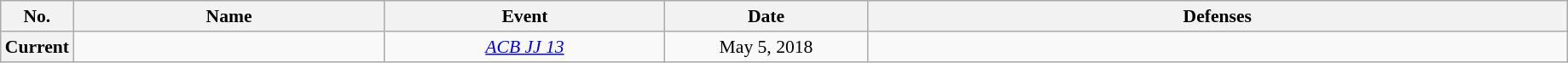<table class="wikitable" style="width:97%; font-size:90%;">
<tr>
<th style= width:1%;">No.</th>
<th style= width:20%;">Name</th>
<th style= width:18%;">Event</th>
<th style=width:13%;">Date</th>
<th style= width:45%;">Defenses</th>
</tr>
<tr>
<th>Current</th>
<td align=left> <br></td>
<td align=center><em><a href='#'>ACB JJ 13</a></em><br></td>
<td align=center>May 5, 2018</td>
<td align=left></td>
</tr>
</table>
